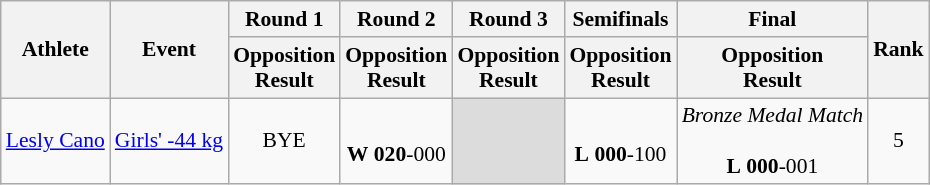<table class="wikitable" style="font-size:90%;">
<tr>
<th rowspan=2>Athlete</th>
<th rowspan=2>Event</th>
<th>Round 1</th>
<th>Round 2</th>
<th>Round 3</th>
<th>Semifinals</th>
<th>Final</th>
<th rowspan=2>Rank</th>
</tr>
<tr>
<th>Opposition<br>Result</th>
<th>Opposition<br>Result</th>
<th>Opposition<br>Result</th>
<th>Opposition<br>Result</th>
<th>Opposition<br>Result</th>
</tr>
<tr>
<td><a href='#'>Lesly Cano</a></td>
<td><a href='#'>Girls' -44 kg</a></td>
<td align=center>BYE</td>
<td align=center> <br> <strong>W</strong> <strong>020</strong>-000</td>
<td style="background:#dcdcdc;"></td>
<td align=center> <br> <strong>L</strong> <strong>000</strong>-100</td>
<td align=center><em>Bronze Medal Match</em><br> <br> <strong>L</strong> <strong>000</strong>-001</td>
<td align=center>5</td>
</tr>
</table>
